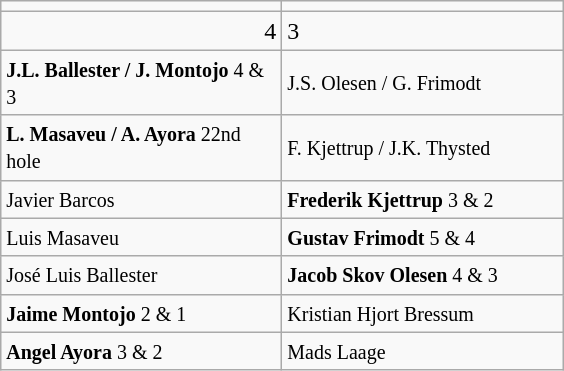<table class="wikitable">
<tr>
<td align=center width="180"></td>
<td align=center width="180"></td>
</tr>
<tr>
<td align=right>4</td>
<td>3</td>
</tr>
<tr>
<td><small><strong>J.L. Ballester / J. Montojo</strong> 4 & 3</small></td>
<td><small>J.S. Olesen / G. Frimodt</small></td>
</tr>
<tr>
<td><small><strong>L. Masaveu / A. Ayora</strong> 22nd hole</small></td>
<td><small>F. Kjettrup / J.K. Thysted</small></td>
</tr>
<tr>
<td><small>Javier Barcos</small></td>
<td><small><strong>Frederik Kjettrup</strong> 3 & 2</small></td>
</tr>
<tr>
<td><small>Luis Masaveu</small></td>
<td><small><strong>Gustav Frimodt</strong> 5 & 4</small></td>
</tr>
<tr>
<td><small>José Luis Ballester</small></td>
<td><small><strong>Jacob Skov Olesen</strong> 4 & 3</small></td>
</tr>
<tr>
<td><small><strong>Jaime Montojo</strong> 2 & 1</small></td>
<td><small>Kristian Hjort Bressum</small></td>
</tr>
<tr>
<td><small><strong>Angel Ayora</strong> 3 & 2</small></td>
<td><small>Mads Laage</small></td>
</tr>
</table>
